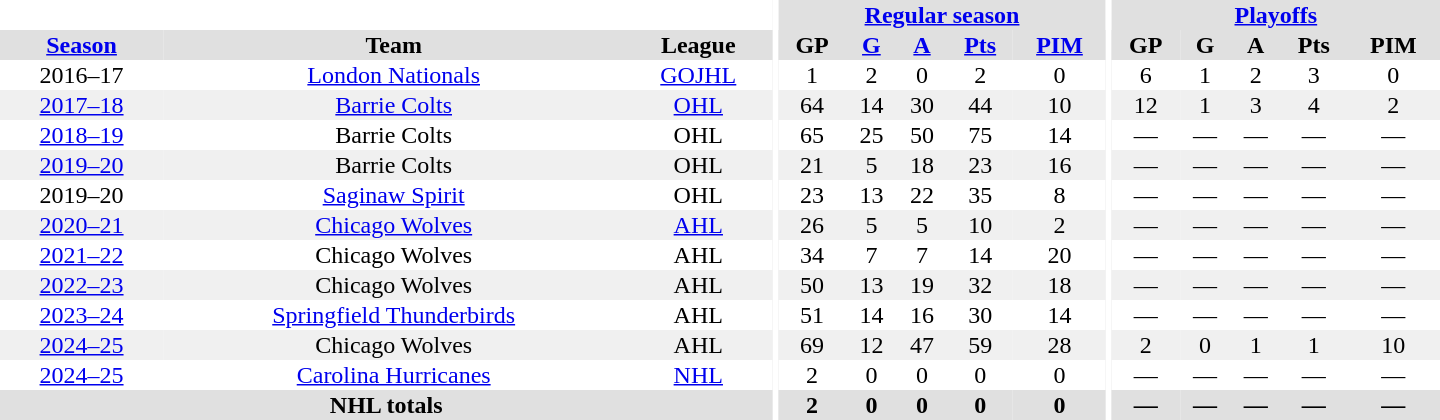<table border="0" cellpadding="1" cellspacing="0" style="text-align:center; width:60em;">
<tr bgcolor="#e0e0e0">
<th colspan="3" bgcolor="#ffffff"></th>
<th rowspan="99" bgcolor="#ffffff"></th>
<th colspan="5"><a href='#'>Regular season</a></th>
<th rowspan="99" bgcolor="#ffffff"></th>
<th colspan="5"><a href='#'>Playoffs</a></th>
</tr>
<tr bgcolor="#e0e0e0">
<th><a href='#'>Season</a></th>
<th>Team</th>
<th>League</th>
<th>GP</th>
<th><a href='#'>G</a></th>
<th><a href='#'>A</a></th>
<th><a href='#'>Pts</a></th>
<th><a href='#'>PIM</a></th>
<th>GP</th>
<th>G</th>
<th>A</th>
<th>Pts</th>
<th>PIM</th>
</tr>
<tr>
<td>2016–17</td>
<td><a href='#'>London Nationals</a></td>
<td><a href='#'>GOJHL</a></td>
<td>1</td>
<td>2</td>
<td>0</td>
<td>2</td>
<td>0</td>
<td>6</td>
<td>1</td>
<td>2</td>
<td>3</td>
<td>0</td>
</tr>
<tr bgcolor="#f0f0f0">
<td><a href='#'>2017–18</a></td>
<td><a href='#'>Barrie Colts</a></td>
<td><a href='#'>OHL</a></td>
<td>64</td>
<td>14</td>
<td>30</td>
<td>44</td>
<td>10</td>
<td>12</td>
<td>1</td>
<td>3</td>
<td>4</td>
<td>2</td>
</tr>
<tr>
<td><a href='#'>2018–19</a></td>
<td>Barrie Colts</td>
<td>OHL</td>
<td>65</td>
<td>25</td>
<td>50</td>
<td>75</td>
<td>14</td>
<td>—</td>
<td>—</td>
<td>—</td>
<td>—</td>
<td>—</td>
</tr>
<tr bgcolor="#f0f0f0">
<td><a href='#'>2019–20</a></td>
<td>Barrie Colts</td>
<td>OHL</td>
<td>21</td>
<td>5</td>
<td>18</td>
<td>23</td>
<td>16</td>
<td>—</td>
<td>—</td>
<td>—</td>
<td>—</td>
<td>—</td>
</tr>
<tr>
<td>2019–20</td>
<td><a href='#'>Saginaw Spirit</a></td>
<td>OHL</td>
<td>23</td>
<td>13</td>
<td>22</td>
<td>35</td>
<td>8</td>
<td>—</td>
<td>—</td>
<td>—</td>
<td>—</td>
<td>—</td>
</tr>
<tr bgcolor="#f0f0f0">
<td><a href='#'>2020–21</a></td>
<td><a href='#'>Chicago Wolves</a></td>
<td><a href='#'>AHL</a></td>
<td>26</td>
<td>5</td>
<td>5</td>
<td>10</td>
<td>2</td>
<td>—</td>
<td>—</td>
<td>—</td>
<td>—</td>
<td>—</td>
</tr>
<tr>
<td><a href='#'>2021–22</a></td>
<td>Chicago Wolves</td>
<td>AHL</td>
<td>34</td>
<td>7</td>
<td>7</td>
<td>14</td>
<td>20</td>
<td>—</td>
<td>—</td>
<td>—</td>
<td>—</td>
<td>—</td>
</tr>
<tr bgcolor="#f0f0f0">
<td><a href='#'>2022–23</a></td>
<td>Chicago Wolves</td>
<td>AHL</td>
<td>50</td>
<td>13</td>
<td>19</td>
<td>32</td>
<td>18</td>
<td>—</td>
<td>—</td>
<td>—</td>
<td>—</td>
<td>—</td>
</tr>
<tr>
<td><a href='#'>2023–24</a></td>
<td><a href='#'>Springfield Thunderbirds</a></td>
<td>AHL</td>
<td>51</td>
<td>14</td>
<td>16</td>
<td>30</td>
<td>14</td>
<td>—</td>
<td>—</td>
<td>—</td>
<td>—</td>
<td>—</td>
</tr>
<tr bgcolor="#f0f0f0">
<td><a href='#'>2024–25</a></td>
<td>Chicago Wolves</td>
<td>AHL</td>
<td>69</td>
<td>12</td>
<td>47</td>
<td>59</td>
<td>28</td>
<td>2</td>
<td>0</td>
<td>1</td>
<td>1</td>
<td>10</td>
</tr>
<tr>
<td><a href='#'>2024–25</a></td>
<td><a href='#'>Carolina Hurricanes</a></td>
<td><a href='#'>NHL</a></td>
<td>2</td>
<td>0</td>
<td>0</td>
<td>0</td>
<td>0</td>
<td>—</td>
<td>—</td>
<td>—</td>
<td>—</td>
<td>—</td>
</tr>
<tr bgcolor="#e0e0e0">
<th colspan="3">NHL totals</th>
<th>2</th>
<th>0</th>
<th>0</th>
<th>0</th>
<th>0</th>
<th>—</th>
<th>—</th>
<th>—</th>
<th>—</th>
<th>—</th>
</tr>
</table>
